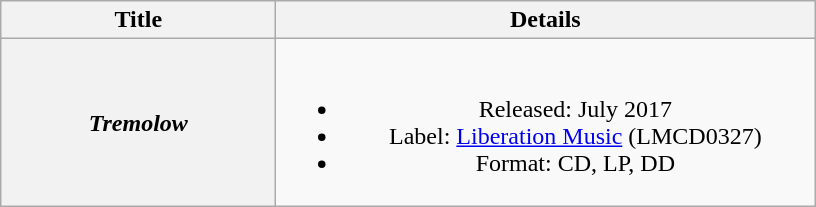<table class="wikitable plainrowheaders" style="text-align:center;" border="1">
<tr>
<th scope="col" rowspan="1" style="width:11em;">Title</th>
<th scope="col" rowspan="1" style="width:22em;">Details</th>
</tr>
<tr>
<th scope="row"><em>Tremolow</em></th>
<td><br><ul><li>Released: July 2017</li><li>Label: <a href='#'>Liberation Music</a> (LMCD0327)</li><li>Format: CD, LP, DD</li></ul></td>
</tr>
</table>
